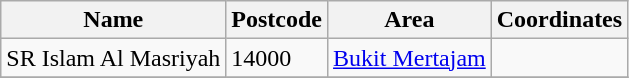<table class="wikitable sortable">
<tr>
<th>Name</th>
<th>Postcode</th>
<th>Area</th>
<th>Coordinates</th>
</tr>
<tr>
<td>SR Islam Al Masriyah</td>
<td>14000</td>
<td><a href='#'>Bukit Mertajam</a></td>
<td></td>
</tr>
<tr>
</tr>
</table>
